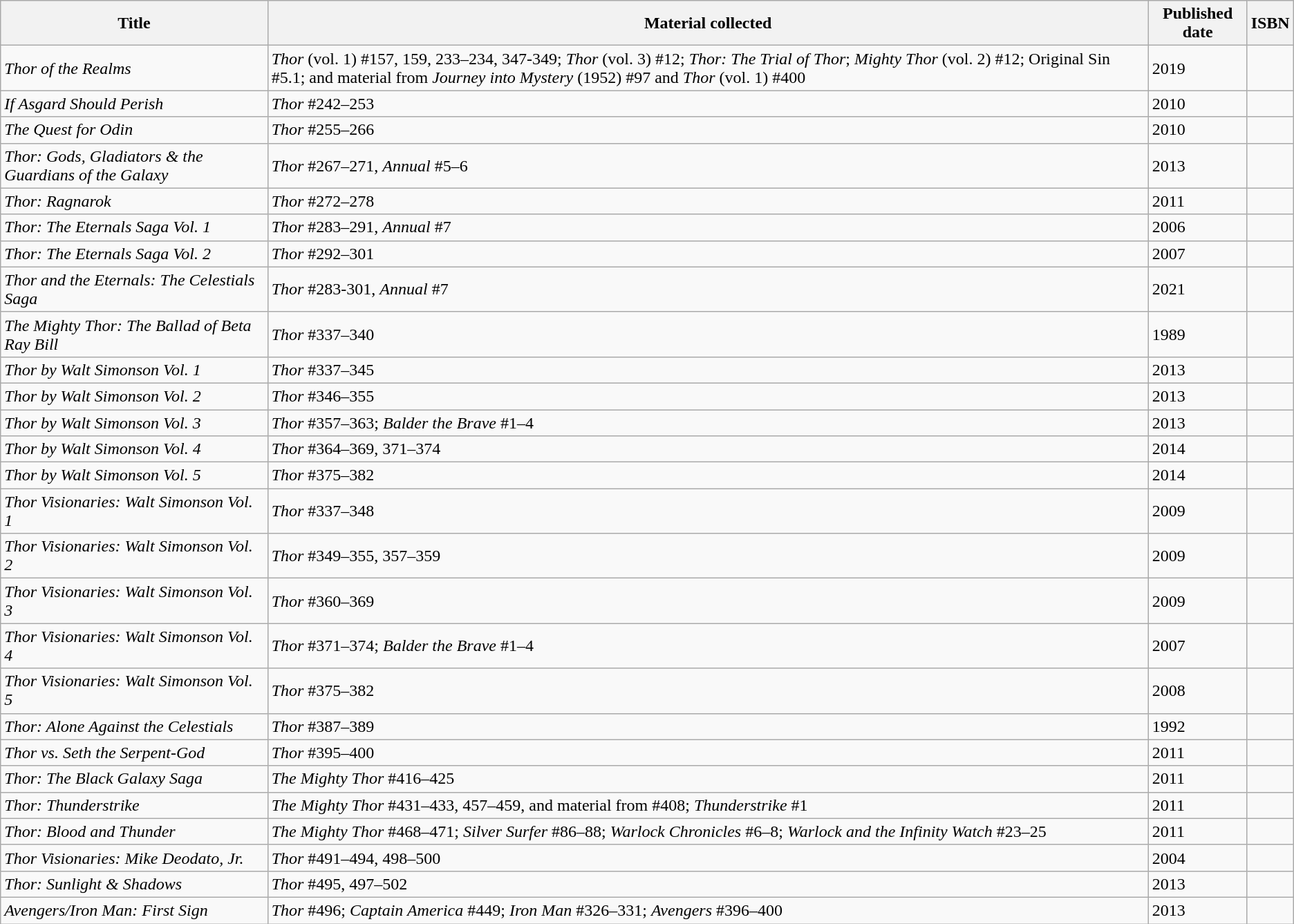<table class="wikitable sortable">
<tr>
<th>Title</th>
<th>Material collected</th>
<th>Published date</th>
<th>ISBN</th>
</tr>
<tr>
<td><em>Thor of the Realms</em></td>
<td><em>Thor</em> (vol. 1) #157, 159, 233–234, 347-349; <em>Thor</em> (vol. 3) #12; <em>Thor: The Trial of Thor</em>; <em>Mighty Thor</em> (vol. 2) #12; Original Sin #5.1; and material from <em>Journey into Mystery</em> (1952) #97 and <em>Thor</em> (vol. 1) #400</td>
<td>2019</td>
<td></td>
</tr>
<tr>
<td><em>If Asgard Should Perish</em></td>
<td><em>Thor</em> #242–253</td>
<td>2010</td>
<td></td>
</tr>
<tr>
<td><em>The Quest for Odin</em></td>
<td><em>Thor</em> #255–266</td>
<td>2010</td>
<td></td>
</tr>
<tr>
<td><em>Thor: Gods, Gladiators & the Guardians of the Galaxy</em></td>
<td><em>Thor</em> #267–271, <em>Annual</em> #5–6</td>
<td>2013</td>
<td></td>
</tr>
<tr>
<td><em>Thor: Ragnarok</em></td>
<td><em>Thor</em> #272–278</td>
<td>2011</td>
<td></td>
</tr>
<tr>
<td><em>Thor: The Eternals Saga Vol. 1</em></td>
<td><em>Thor</em> #283–291, <em>Annual</em> #7</td>
<td>2006</td>
<td></td>
</tr>
<tr>
<td><em>Thor: The Eternals Saga Vol. 2</em></td>
<td><em>Thor</em> #292–301</td>
<td>2007</td>
<td></td>
</tr>
<tr>
<td><em>Thor and the Eternals: The Celestials Saga</em></td>
<td><em>Thor</em> #283-301, <em>Annual</em> #7</td>
<td>2021</td>
<td></td>
</tr>
<tr>
<td><em>The Mighty Thor: The Ballad of Beta Ray Bill</em></td>
<td><em>Thor</em> #337–340</td>
<td>1989</td>
<td></td>
</tr>
<tr>
<td><em>Thor by Walt Simonson Vol. 1</em></td>
<td><em>Thor</em> #337–345</td>
<td>2013</td>
<td></td>
</tr>
<tr>
<td><em>Thor by Walt Simonson Vol. 2</em></td>
<td><em>Thor</em> #346–355</td>
<td>2013</td>
<td></td>
</tr>
<tr>
<td><em>Thor by Walt Simonson Vol. 3</em></td>
<td><em>Thor</em> #357–363; <em>Balder the Brave</em> #1–4</td>
<td>2013</td>
<td></td>
</tr>
<tr>
<td><em>Thor by Walt Simonson Vol. 4</em></td>
<td><em>Thor</em> #364–369, 371–374</td>
<td>2014</td>
<td></td>
</tr>
<tr>
<td><em>Thor by Walt Simonson Vol. 5</em></td>
<td><em>Thor</em> #375–382</td>
<td>2014</td>
<td></td>
</tr>
<tr>
<td><em>Thor Visionaries: Walt Simonson Vol. 1</em></td>
<td><em>Thor</em> #337–348</td>
<td>2009</td>
<td></td>
</tr>
<tr>
<td><em>Thor Visionaries: Walt Simonson Vol. 2</em></td>
<td><em>Thor</em> #349–355, 357–359</td>
<td>2009</td>
<td></td>
</tr>
<tr>
<td><em>Thor Visionaries: Walt Simonson Vol. 3</em></td>
<td><em>Thor</em> #360–369</td>
<td>2009</td>
<td></td>
</tr>
<tr>
<td><em>Thor Visionaries: Walt Simonson Vol. 4</em></td>
<td><em>Thor</em> #371–374; <em>Balder the Brave</em> #1–4</td>
<td>2007</td>
<td></td>
</tr>
<tr>
<td><em>Thor Visionaries: Walt Simonson Vol. 5</em></td>
<td><em>Thor</em> #375–382</td>
<td>2008</td>
<td></td>
</tr>
<tr>
<td><em>Thor: Alone Against the Celestials</em></td>
<td><em>Thor</em> #387–389</td>
<td>1992</td>
<td></td>
</tr>
<tr>
<td><em>Thor vs. Seth the Serpent-God</em></td>
<td><em>Thor</em> #395–400</td>
<td>2011</td>
<td></td>
</tr>
<tr>
<td><em>Thor: The Black Galaxy Saga</em></td>
<td><em>The Mighty Thor</em> #416–425</td>
<td>2011</td>
<td></td>
</tr>
<tr>
<td><em>Thor: Thunderstrike</em></td>
<td><em>The Mighty Thor</em> #431–433, 457–459, and material from #408; <em>Thunderstrike</em> #1</td>
<td>2011</td>
<td></td>
</tr>
<tr>
<td><em>Thor: Blood and Thunder</em></td>
<td><em>The Mighty Thor</em> #468–471; <em>Silver Surfer</em> #86–88; <em>Warlock Chronicles</em> #6–8; <em>Warlock and the Infinity Watch</em> #23–25</td>
<td>2011</td>
<td></td>
</tr>
<tr>
<td><em>Thor Visionaries: Mike Deodato, Jr.</em></td>
<td><em>Thor</em> #491–494, 498–500</td>
<td>2004</td>
<td></td>
</tr>
<tr>
<td><em>Thor: Sunlight & Shadows</em></td>
<td><em>Thor</em> #495, 497–502</td>
<td>2013</td>
<td></td>
</tr>
<tr>
<td><em>Avengers/Iron Man: First Sign</em></td>
<td><em>Thor</em> #496; <em>Captain America</em> #449; <em>Iron Man</em> #326–331; <em>Avengers</em> #396–400</td>
<td>2013</td>
<td></td>
</tr>
</table>
